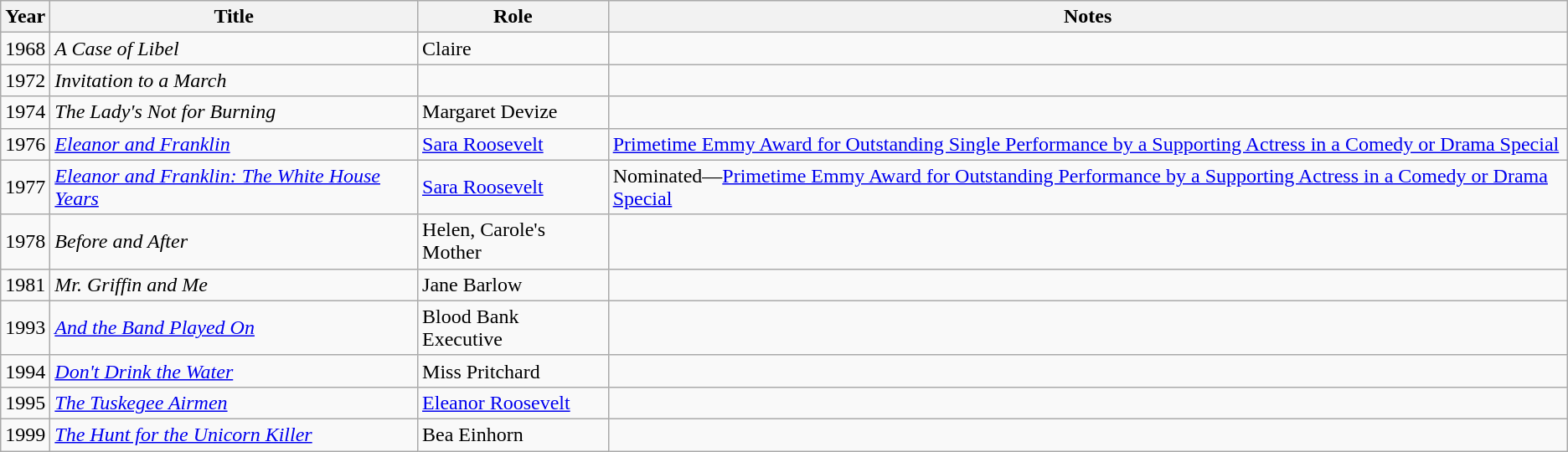<table class="wikitable sortable">
<tr>
<th>Year</th>
<th>Title</th>
<th>Role</th>
<th class="unsortable">Notes</th>
</tr>
<tr>
<td>1968</td>
<td><em>A Case of Libel</em></td>
<td>Claire</td>
<td></td>
</tr>
<tr>
<td>1972</td>
<td><em>Invitation to a March</em></td>
<td></td>
<td></td>
</tr>
<tr>
<td>1974</td>
<td><em>The Lady's Not for Burning</em></td>
<td>Margaret Devize</td>
<td></td>
</tr>
<tr>
<td>1976</td>
<td><em><a href='#'>Eleanor and Franklin</a></em></td>
<td><a href='#'>Sara Roosevelt</a></td>
<td><a href='#'>Primetime Emmy Award for Outstanding Single Performance by a Supporting Actress in a Comedy or Drama Special</a></td>
</tr>
<tr>
<td>1977</td>
<td><em><a href='#'>Eleanor and Franklin: The White House Years</a></em></td>
<td><a href='#'>Sara Roosevelt</a></td>
<td>Nominated—<a href='#'>Primetime Emmy Award for Outstanding Performance by a Supporting Actress in a Comedy or Drama Special</a></td>
</tr>
<tr>
<td>1978</td>
<td><em>Before and After</em></td>
<td>Helen, Carole's Mother</td>
<td></td>
</tr>
<tr>
<td>1981</td>
<td><em>Mr. Griffin and Me</em></td>
<td>Jane Barlow</td>
<td></td>
</tr>
<tr>
<td>1993</td>
<td><em><a href='#'>And the Band Played On</a></em></td>
<td>Blood Bank Executive</td>
<td></td>
</tr>
<tr>
<td>1994</td>
<td><em><a href='#'>Don't Drink the Water</a></em></td>
<td>Miss Pritchard</td>
<td></td>
</tr>
<tr>
<td>1995</td>
<td><em><a href='#'>The Tuskegee Airmen</a></em></td>
<td><a href='#'>Eleanor Roosevelt</a></td>
<td></td>
</tr>
<tr>
<td>1999</td>
<td><em><a href='#'>The Hunt for the Unicorn Killer</a></em></td>
<td>Bea Einhorn</td>
<td></td>
</tr>
</table>
